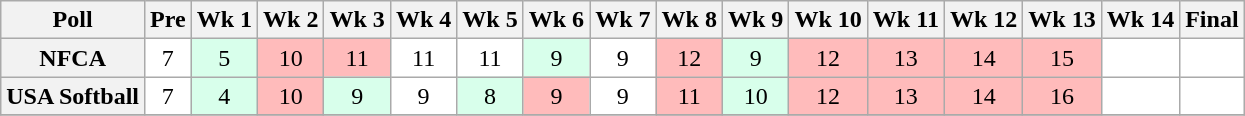<table class="wikitable" style="white-space:nowrap;">
<tr>
<th>Poll</th>
<th>Pre</th>
<th>Wk 1</th>
<th>Wk 2</th>
<th>Wk 3</th>
<th>Wk 4</th>
<th>Wk 5</th>
<th>Wk 6</th>
<th>Wk 7</th>
<th>Wk 8</th>
<th>Wk 9</th>
<th>Wk 10</th>
<th>Wk 11</th>
<th>Wk 12</th>
<th>Wk 13</th>
<th>Wk 14</th>
<th>Final</th>
</tr>
<tr style="text-align:center;">
<th>NFCA</th>
<td style="background:#FFF;">7</td>
<td style="background:#D8FFEB;">5</td>
<td style="background:#ffbbbb;">10</td>
<td style="background:#ffbbbb;">11</td>
<td style="background:#FFF;">11</td>
<td style="background:#FFF;">11</td>
<td style="background:#D8FFEB;">9</td>
<td style="background:#FFF;">9</td>
<td style="background:#ffbbbb;">12</td>
<td style="background:#D8FFEB;">9</td>
<td style="background:#ffbbbb;">12</td>
<td style="background:#ffbbbb;">13</td>
<td style="background:#ffbbbb;">14</td>
<td style="background:#ffbbbb;">15</td>
<td style="background:#FFF;"></td>
<td style="background:#FFF;"></td>
</tr>
<tr style="text-align:center;">
<th>USA Softball</th>
<td style="background:#FFF;">7</td>
<td style="background:#D8FFEB;">4</td>
<td style="background:#ffbbbb;">10</td>
<td style="background:#D8FFEB;">9</td>
<td style="background:#FFF;">9</td>
<td style="background:#D8FFEB;">8</td>
<td style="background:#ffbbbb;">9</td>
<td style="background:#FFF;">9</td>
<td style="background:#ffbbbb;">11</td>
<td style="background:#D8FFEB;">10</td>
<td style="background:#ffbbbb;">12</td>
<td style="background:#ffbbbb;">13</td>
<td style="background:#ffbbbb;">14</td>
<td style="background:#ffbbbb;">16</td>
<td style="background:#FFF;"></td>
<td style="background:#FFF;"></td>
</tr>
<tr style="background:#FFF;">
</tr>
</table>
